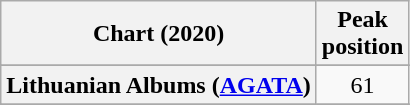<table class="wikitable sortable plainrowheaders" style="text-align:center">
<tr>
<th scope="col">Chart (2020)</th>
<th scope="col">Peak<br>position</th>
</tr>
<tr>
</tr>
<tr>
</tr>
<tr>
<th scope="row">Lithuanian Albums (<a href='#'>AGATA</a>)</th>
<td>61</td>
</tr>
<tr>
</tr>
<tr>
</tr>
<tr>
</tr>
</table>
